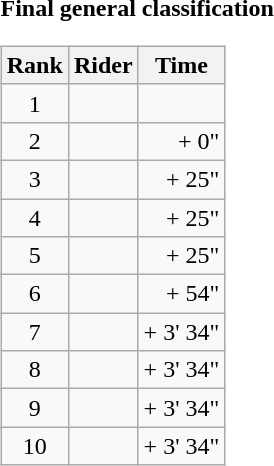<table>
<tr>
<td><strong>Final general classification</strong><br><table class="wikitable">
<tr>
<th scope="col">Rank</th>
<th scope="col">Rider</th>
<th scope="col">Time</th>
</tr>
<tr>
<td style="text-align:center;">1</td>
<td></td>
<td style="text-align:right;"></td>
</tr>
<tr>
<td style="text-align:center;">2</td>
<td></td>
<td style="text-align:right;">+ 0"</td>
</tr>
<tr>
<td style="text-align:center;">3</td>
<td></td>
<td style="text-align:right;">+ 25"</td>
</tr>
<tr>
<td style="text-align:center;">4</td>
<td></td>
<td style="text-align:right;">+ 25"</td>
</tr>
<tr>
<td style="text-align:center;">5</td>
<td></td>
<td style="text-align:right;">+ 25"</td>
</tr>
<tr>
<td style="text-align:center;">6</td>
<td></td>
<td style="text-align:right;">+ 54"</td>
</tr>
<tr>
<td style="text-align:center;">7</td>
<td></td>
<td style="text-align:right;">+ 3' 34"</td>
</tr>
<tr>
<td style="text-align:center;">8</td>
<td></td>
<td style="text-align:right;">+ 3' 34"</td>
</tr>
<tr>
<td style="text-align:center;">9</td>
<td></td>
<td style="text-align:right;">+ 3' 34"</td>
</tr>
<tr>
<td style="text-align:center;">10</td>
<td></td>
<td style="text-align:right;">+ 3' 34"</td>
</tr>
</table>
</td>
</tr>
</table>
